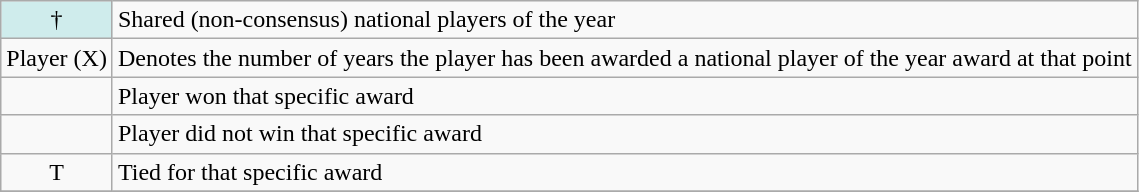<table class="wikitable">
<tr>
<td style="background-color:#CFECEC;" align="center">†</td>
<td>Shared (non-consensus) national players of the year</td>
</tr>
<tr>
<td>Player (X)</td>
<td>Denotes the number of years the player has been awarded a national player of the year award at that point</td>
</tr>
<tr>
<td align="center"></td>
<td>Player won that specific award</td>
</tr>
<tr>
<td align="center"></td>
<td>Player did not win that specific award</td>
</tr>
<tr>
<td align="center">T</td>
<td>Tied for that specific award</td>
</tr>
<tr>
</tr>
</table>
